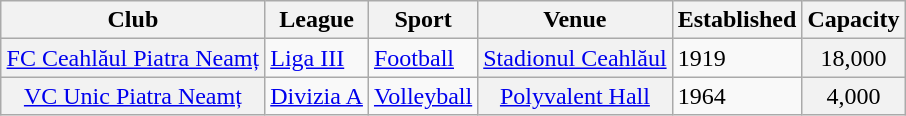<table class="wikitable" style="margin:1em auto;">
<tr>
<th scope="col">Club</th>
<th scope="col">League</th>
<th scope="col">Sport</th>
<th scope="col">Venue</th>
<th scope="col">Established</th>
<th scope="col">Capacity</th>
</tr>
<tr>
<th scope="row" style="font-weight: normal; text-align: center;"><a href='#'>FC Ceahlăul Piatra Neamț</a></th>
<td><a href='#'>Liga III</a></td>
<td><a href='#'>Football</a></td>
<th scope="row" style="font-weight: normal; text-align: center;"><a href='#'>Stadionul Ceahlăul</a></th>
<td>1919</td>
<th scope="row" style="font-weight: normal; text-align: center;">18,000</th>
</tr>
<tr>
<th scope="row" style="font-weight: normal; text-align: center;"><a href='#'>VC Unic Piatra Neamț</a></th>
<td><a href='#'>Divizia A</a></td>
<td><a href='#'>Volleyball</a></td>
<th scope="row" style="font-weight: normal; text-align: center;"><a href='#'>Polyvalent Hall</a></th>
<td>1964</td>
<th scope="row" style="font-weight: normal; text-align: center;">4,000</th>
</tr>
</table>
